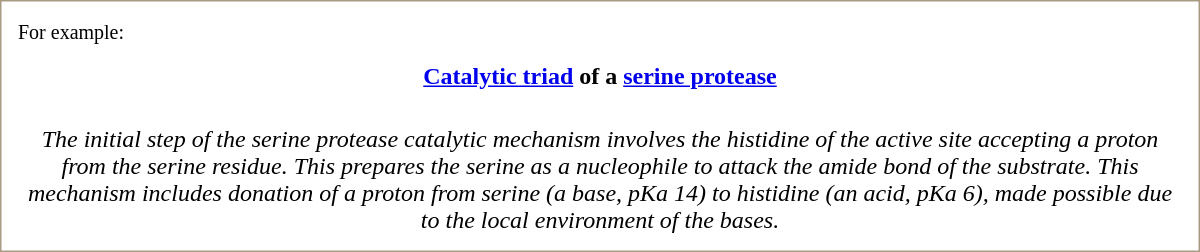<table width=800px align="center" border="0" cellspacing="10" style="border: 1px solid #a79c83">
<tr>
<td><small>For example:</small></td>
</tr>
<tr>
<td align="center"><strong><a href='#'>Catalytic triad</a> of a <a href='#'>serine protease</a></strong></td>
</tr>
<tr>
<td align="center"></td>
</tr>
<tr>
<td align="center"><em>The initial step of the serine protease catalytic mechanism involves the histidine of the active site accepting a proton from the serine residue. This prepares the serine as a nucleophile to attack the amide bond of the substrate. This mechanism includes donation of a proton from serine (a base, pKa 14) to histidine (an acid, pKa 6), made possible due to the local environment of the bases.</em></td>
</tr>
</table>
